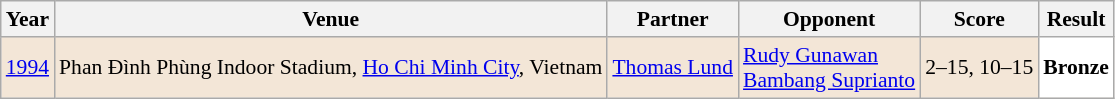<table class="sortable wikitable" style="font-size: 90%;">
<tr>
<th>Year</th>
<th>Venue</th>
<th>Partner</th>
<th>Opponent</th>
<th>Score</th>
<th>Result</th>
</tr>
<tr style="background:#F3E6D7">
<td align="center"><a href='#'>1994</a></td>
<td align="left">Phan Đình Phùng Indoor Stadium, <a href='#'>Ho Chi Minh City</a>, Vietnam</td>
<td align="left"> <a href='#'>Thomas Lund</a></td>
<td align="left"> <a href='#'>Rudy Gunawan</a><br> <a href='#'>Bambang Suprianto</a></td>
<td align="left">2–15, 10–15</td>
<td style="text-align:left; background:white"> <strong>Bronze</strong></td>
</tr>
</table>
